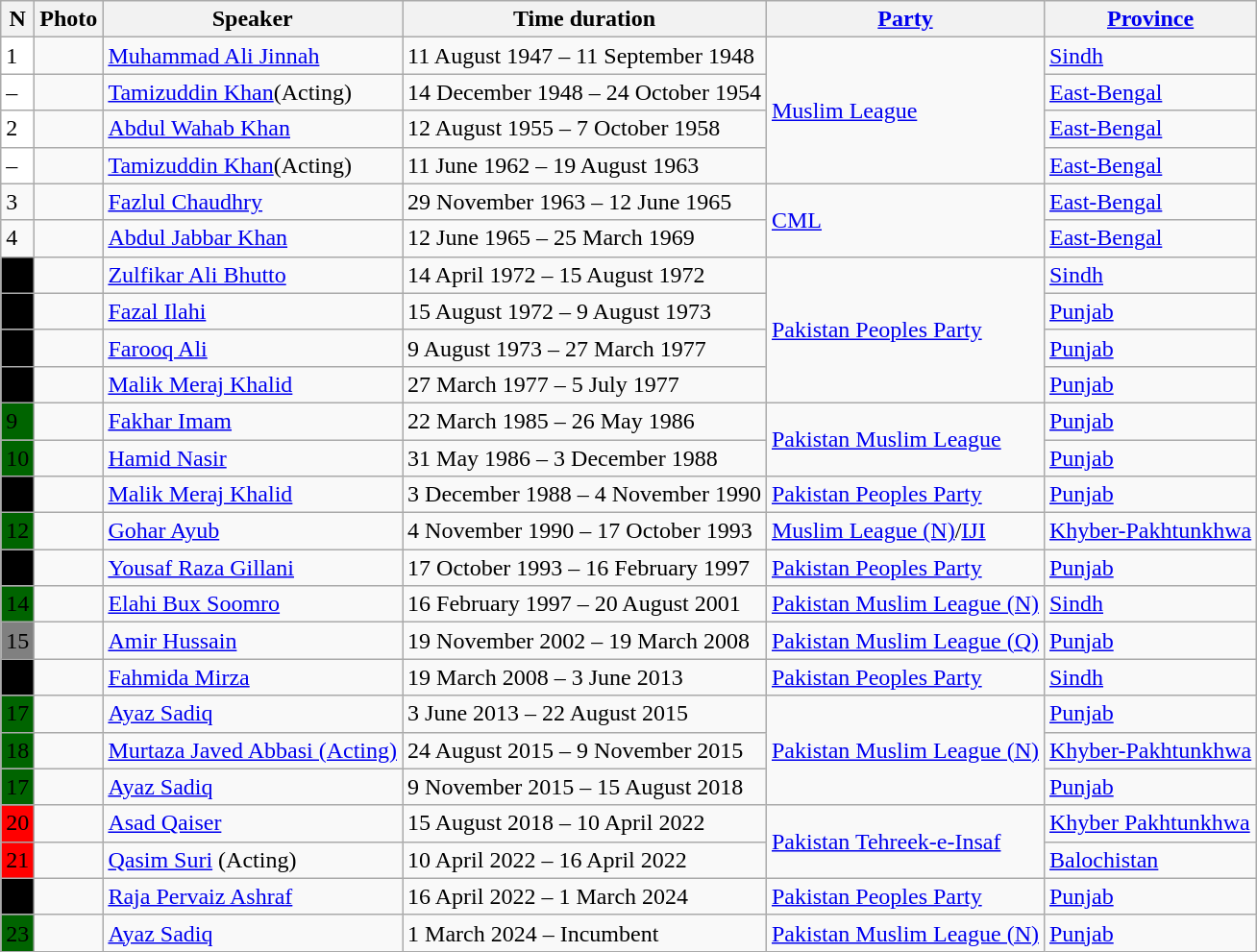<table class="wikitable sortable" style="padding:2px;">
<tr>
<th>N</th>
<th>Photo</th>
<th>Speaker</th>
<th>Time duration</th>
<th><a href='#'>Party</a></th>
<th><a href='#'>Province</a></th>
</tr>
<tr>
<td style="background-color: White">1</td>
<td></td>
<td><a href='#'>Muhammad Ali Jinnah</a></td>
<td>11 August 1947 – 11 September 1948</td>
<td rowspan="4"><a href='#'>Muslim League</a></td>
<td><a href='#'>Sindh</a></td>
</tr>
<tr>
<td style="background-color: White">–</td>
<td></td>
<td><a href='#'>Tamizuddin Khan</a>(Acting)</td>
<td>14 December 1948 – 24 October 1954</td>
<td><a href='#'>East-Bengal</a></td>
</tr>
<tr>
<td style="background-color: White">2</td>
<td></td>
<td><a href='#'>Abdul Wahab Khan</a></td>
<td>12 August 1955 – 7 October 1958</td>
<td><a href='#'>East-Bengal</a></td>
</tr>
<tr>
<td style="background-color: White">–</td>
<td></td>
<td><a href='#'>Tamizuddin Khan</a>(Acting)</td>
<td>11 June 1962 – 19 August 1963</td>
<td><a href='#'>East-Bengal</a></td>
</tr>
<tr>
<td>3</td>
<td></td>
<td><a href='#'>Fazlul Chaudhry</a></td>
<td>29 November 1963 – 12 June 1965</td>
<td rowspan="2"><a href='#'>CML</a></td>
<td><a href='#'>East-Bengal</a></td>
</tr>
<tr>
<td>4</td>
<td></td>
<td><a href='#'>Abdul Jabbar Khan</a></td>
<td>12 June 1965 – 25 March 1969</td>
<td><a href='#'>East-Bengal</a></td>
</tr>
<tr>
<td style="background-color: Black"></td>
<td></td>
<td><a href='#'>Zulfikar Ali Bhutto</a></td>
<td>14 April 1972 – 15 August 1972</td>
<td rowspan="4"><a href='#'>Pakistan Peoples Party</a></td>
<td><a href='#'>Sindh</a></td>
</tr>
<tr>
<td style="background-color: Black"></td>
<td></td>
<td><a href='#'>Fazal Ilahi</a></td>
<td>15 August 1972 – 9 August 1973</td>
<td><a href='#'>Punjab</a></td>
</tr>
<tr>
<td style="background-color: Black"></td>
<td></td>
<td><a href='#'>Farooq Ali</a></td>
<td>9 August 1973 – 27 March 1977</td>
<td><a href='#'>Punjab</a></td>
</tr>
<tr>
<td style="background-color: Black"></td>
<td></td>
<td><a href='#'>Malik Meraj Khalid</a></td>
<td>27 March 1977 – 5 July 1977</td>
<td><a href='#'>Punjab</a></td>
</tr>
<tr>
<td style = "background-color: DarkGreen">9</td>
<td></td>
<td><a href='#'>Fakhar Imam</a></td>
<td>22 March 1985 – 26 May 1986</td>
<td rowspan="2"><a href='#'>Pakistan Muslim League</a></td>
<td><a href='#'>Punjab</a></td>
</tr>
<tr>
<td style = "background-color: DarkGreen">10</td>
<td></td>
<td><a href='#'>Hamid Nasir</a></td>
<td>31 May 1986 – 3 December 1988</td>
<td><a href='#'>Punjab</a></td>
</tr>
<tr>
<td style="background-color: Black"></td>
<td></td>
<td><a href='#'>Malik Meraj Khalid</a></td>
<td>3 December 1988 – 4 November 1990</td>
<td><a href='#'>Pakistan Peoples Party</a></td>
<td><a href='#'>Punjab</a></td>
</tr>
<tr>
<td style="background-color: DarkGreen">12</td>
<td></td>
<td><a href='#'>Gohar Ayub</a></td>
<td>4 November 1990 – 17 October 1993</td>
<td><a href='#'>Muslim League (N)</a>/<a href='#'>IJI</a></td>
<td><a href='#'>Khyber-Pakhtunkhwa</a></td>
</tr>
<tr>
<td style="background-color: Black"></td>
<td></td>
<td><a href='#'>Yousaf Raza Gillani</a></td>
<td>17 October 1993 – 16 February 1997</td>
<td><a href='#'>Pakistan Peoples Party</a></td>
<td><a href='#'>Punjab</a></td>
</tr>
<tr>
<td style="background-color: DarkGreen">14</td>
<td></td>
<td><a href='#'>Elahi Bux Soomro</a></td>
<td>16 February 1997 – 20 August 2001</td>
<td><a href='#'>Pakistan Muslim League (N)</a></td>
<td><a href='#'>Sindh</a></td>
</tr>
<tr>
<td style="background-color: Grey">15</td>
<td></td>
<td><a href='#'>Amir Hussain</a></td>
<td>19 November 2002 – 19 March 2008</td>
<td><a href='#'>Pakistan Muslim League (Q)</a></td>
<td><a href='#'>Punjab</a></td>
</tr>
<tr>
<td style="background-color: Black"></td>
<td></td>
<td><a href='#'>Fahmida Mirza</a></td>
<td>19 March 2008 – 3 June 2013</td>
<td><a href='#'>Pakistan Peoples Party</a></td>
<td><a href='#'>Sindh</a></td>
</tr>
<tr>
<td style="background-color: DarkGreen">17</td>
<td></td>
<td><a href='#'>Ayaz Sadiq</a></td>
<td>3 June 2013 – 22 August 2015</td>
<td rowspan="3"><a href='#'>Pakistan Muslim League (N)</a></td>
<td><a href='#'>Punjab</a></td>
</tr>
<tr>
<td style="background-color: DarkGreen">18</td>
<td></td>
<td><a href='#'>Murtaza Javed Abbasi (Acting)</a></td>
<td>24 August 2015 – 9 November 2015</td>
<td><a href='#'>Khyber-Pakhtunkhwa</a></td>
</tr>
<tr>
<td style="background-color: DarkGreen">17</td>
<td></td>
<td><a href='#'>Ayaz Sadiq</a></td>
<td>9 November 2015 – 15 August 2018</td>
<td><a href='#'>Punjab</a></td>
</tr>
<tr>
<td style="background-color: Red">20</td>
<td></td>
<td><a href='#'>Asad Qaiser</a></td>
<td>15 August 2018 – 10 April 2022</td>
<td rowspan="2"><a href='#'>Pakistan Tehreek-e-Insaf</a></td>
<td><a href='#'>Khyber Pakhtunkhwa</a></td>
</tr>
<tr>
<td style="background-color: Red">21</td>
<td></td>
<td><a href='#'>Qasim Suri</a> (Acting)</td>
<td>10 April 2022 – 16 April 2022</td>
<td><a href='#'>Balochistan</a></td>
</tr>
<tr>
<td style="background-color: Black"></td>
<td></td>
<td><a href='#'>Raja Pervaiz Ashraf</a></td>
<td>16 April 2022 – 1 March 2024</td>
<td><a href='#'>Pakistan Peoples Party</a></td>
<td><a href='#'>Punjab</a></td>
</tr>
<tr>
<td style="background-color: DarkGreen">23</td>
<td></td>
<td><a href='#'>Ayaz Sadiq</a></td>
<td>1 March 2024 – Incumbent</td>
<td><a href='#'>Pakistan Muslim League (N)</a></td>
<td><a href='#'>Punjab</a></td>
</tr>
</table>
